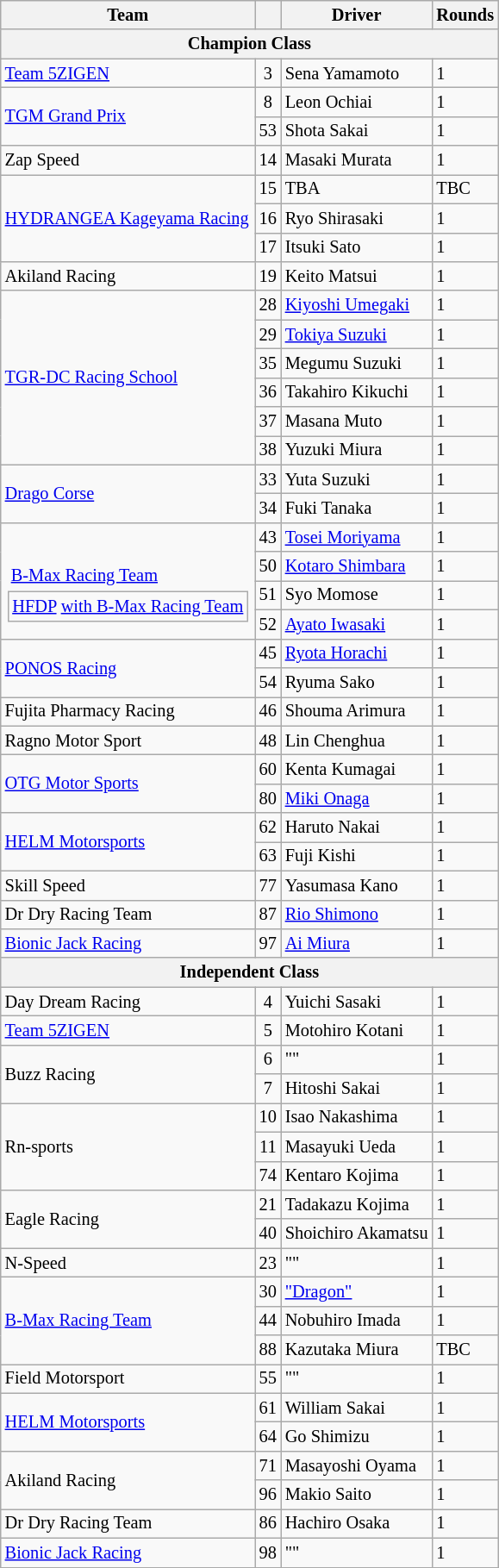<table class="wikitable" style="font-size: 85%">
<tr>
<th>Team</th>
<th></th>
<th>Driver</th>
<th>Rounds</th>
</tr>
<tr>
<th colspan=4 align=center>Champion Class</th>
</tr>
<tr>
<td><a href='#'>Team 5ZIGEN</a></td>
<td align=center>3</td>
<td> Sena Yamamoto</td>
<td>1</td>
</tr>
<tr>
<td rowspan="2"><a href='#'>TGM Grand Prix</a></td>
<td align=center>8</td>
<td> Leon Ochiai</td>
<td>1</td>
</tr>
<tr>
<td align=center>53</td>
<td> Shota Sakai</td>
<td>1</td>
</tr>
<tr>
<td>Zap Speed</td>
<td align=center>14</td>
<td> Masaki Murata</td>
<td>1</td>
</tr>
<tr>
<td rowspan="3"><a href='#'>HYDRANGEA Kageyama Racing</a></td>
<td align=center>15</td>
<td> TBA</td>
<td>TBC</td>
</tr>
<tr>
<td align=center>16</td>
<td> Ryo Shirasaki</td>
<td>1</td>
</tr>
<tr>
<td align=center>17</td>
<td> Itsuki Sato</td>
<td>1</td>
</tr>
<tr>
<td>Akiland Racing</td>
<td align=center>19</td>
<td> Keito Matsui</td>
<td>1</td>
</tr>
<tr>
<td rowspan="6"><a href='#'>TGR-DC Racing School</a></td>
<td align=center>28</td>
<td> <a href='#'>Kiyoshi Umegaki</a></td>
<td>1</td>
</tr>
<tr>
<td align=center>29</td>
<td> <a href='#'>Tokiya Suzuki</a></td>
<td>1</td>
</tr>
<tr>
<td align=center>35</td>
<td> Megumu Suzuki</td>
<td>1</td>
</tr>
<tr>
<td align=center>36</td>
<td> Takahiro Kikuchi</td>
<td>1</td>
</tr>
<tr>
<td align=center>37</td>
<td> Masana Muto</td>
<td>1</td>
</tr>
<tr>
<td align=center>38</td>
<td> Yuzuki Miura</td>
<td>1</td>
</tr>
<tr>
<td rowspan="2"><a href='#'>Drago Corse</a></td>
<td align=center>33</td>
<td> Yuta Suzuki</td>
<td>1</td>
</tr>
<tr>
<td align=center>34</td>
<td> Fuki Tanaka</td>
<td>1</td>
</tr>
<tr>
<td rowspan="4"><br><table style="float: left; border-top:transparent; border-right:transparent; border-bottom:transparent; border-left:transparent;">
<tr>
<td style=" border-top:transparent; border-right:transparent; border-bottom:transparent; border-left:transparent;"><a href='#'>B-Max Racing Team</a></td>
</tr>
<tr>
<td><a href='#'>HFDP</a> <a href='#'>with B-Max Racing Team</a></td>
</tr>
</table>
</td>
<td align=center>43</td>
<td> <a href='#'>Tosei Moriyama</a></td>
<td>1</td>
</tr>
<tr>
<td align=center>50</td>
<td> <a href='#'>Kotaro Shimbara</a></td>
<td>1</td>
</tr>
<tr>
<td align=center>51</td>
<td> Syo Momose</td>
<td>1</td>
</tr>
<tr>
<td align=center>52</td>
<td> <a href='#'>Ayato Iwasaki</a></td>
<td>1</td>
</tr>
<tr>
<td rowspan="2"><a href='#'>PONOS Racing</a></td>
<td align=center>45</td>
<td> <a href='#'>Ryota Horachi</a></td>
<td>1</td>
</tr>
<tr>
<td align=center>54</td>
<td> Ryuma Sako</td>
<td>1</td>
</tr>
<tr>
<td>Fujita Pharmacy Racing</td>
<td align=center>46</td>
<td> Shouma Arimura</td>
<td>1</td>
</tr>
<tr>
<td>Ragno Motor Sport</td>
<td align=center>48</td>
<td> Lin Chenghua</td>
<td>1</td>
</tr>
<tr>
<td rowspan="2"><a href='#'>OTG Motor Sports</a></td>
<td align=center>60</td>
<td> Kenta Kumagai</td>
<td>1</td>
</tr>
<tr>
<td align=center>80</td>
<td> <a href='#'>Miki Onaga</a></td>
<td>1</td>
</tr>
<tr>
<td rowspan="2"><a href='#'>HELM Motorsports</a></td>
<td align=center>62</td>
<td> Haruto Nakai</td>
<td>1</td>
</tr>
<tr>
<td align=center>63</td>
<td> Fuji Kishi</td>
<td>1</td>
</tr>
<tr>
<td>Skill Speed</td>
<td align=center>77</td>
<td> Yasumasa Kano</td>
<td>1</td>
</tr>
<tr>
<td>Dr Dry Racing Team</td>
<td align=center>87</td>
<td> <a href='#'>Rio Shimono</a></td>
<td>1</td>
</tr>
<tr>
<td><a href='#'>Bionic Jack Racing</a></td>
<td align=center>97</td>
<td> <a href='#'>Ai Miura</a></td>
<td>1</td>
</tr>
<tr>
<th colspan=4 align=center>Independent Class</th>
</tr>
<tr>
<td>Day Dream Racing</td>
<td align=center>4</td>
<td> Yuichi Sasaki</td>
<td>1</td>
</tr>
<tr>
<td><a href='#'>Team 5ZIGEN</a></td>
<td align=center>5</td>
<td> Motohiro Kotani</td>
<td>1</td>
</tr>
<tr>
<td rowspan="2">Buzz Racing</td>
<td align=center>6</td>
<td> ""</td>
<td>1</td>
</tr>
<tr>
<td align=center>7</td>
<td> Hitoshi Sakai</td>
<td>1</td>
</tr>
<tr>
<td rowspan="3">Rn-sports</td>
<td align=center>10</td>
<td> Isao Nakashima</td>
<td>1</td>
</tr>
<tr>
<td align=center>11</td>
<td> Masayuki Ueda</td>
<td>1</td>
</tr>
<tr>
<td align=center>74</td>
<td> Kentaro Kojima</td>
<td>1</td>
</tr>
<tr>
<td rowspan="2">Eagle Racing</td>
<td align=center>21</td>
<td> Tadakazu Kojima</td>
<td>1</td>
</tr>
<tr>
<td align=center>40</td>
<td> Shoichiro Akamatsu</td>
<td>1</td>
</tr>
<tr>
<td>N-Speed</td>
<td align=center>23</td>
<td> ""</td>
<td>1</td>
</tr>
<tr>
<td rowspan="3" nowrap><a href='#'>B-Max Racing Team</a></td>
<td align=center>30</td>
<td> <a href='#'>"Dragon"</a></td>
<td>1</td>
</tr>
<tr>
<td align=center>44</td>
<td> Nobuhiro Imada</td>
<td>1</td>
</tr>
<tr>
<td align=center>88</td>
<td> Kazutaka Miura</td>
<td>TBC</td>
</tr>
<tr>
<td>Field Motorsport</td>
<td align=center>55</td>
<td> ""</td>
<td>1</td>
</tr>
<tr>
<td rowspan="2" nowrap><a href='#'>HELM Motorsports</a></td>
<td align=center>61</td>
<td> William Sakai</td>
<td>1</td>
</tr>
<tr>
<td align=center>64</td>
<td> Go Shimizu</td>
<td>1</td>
</tr>
<tr>
<td rowspan="2">Akiland Racing</td>
<td align=center>71</td>
<td> Masayoshi Oyama</td>
<td>1</td>
</tr>
<tr>
<td align=center>96</td>
<td> Makio Saito</td>
<td>1</td>
</tr>
<tr>
<td>Dr Dry Racing Team</td>
<td align=center>86</td>
<td> Hachiro Osaka</td>
<td>1</td>
</tr>
<tr>
<td><a href='#'>Bionic Jack Racing</a></td>
<td align=center>98</td>
<td> ""</td>
<td>1</td>
</tr>
<tr>
</tr>
</table>
